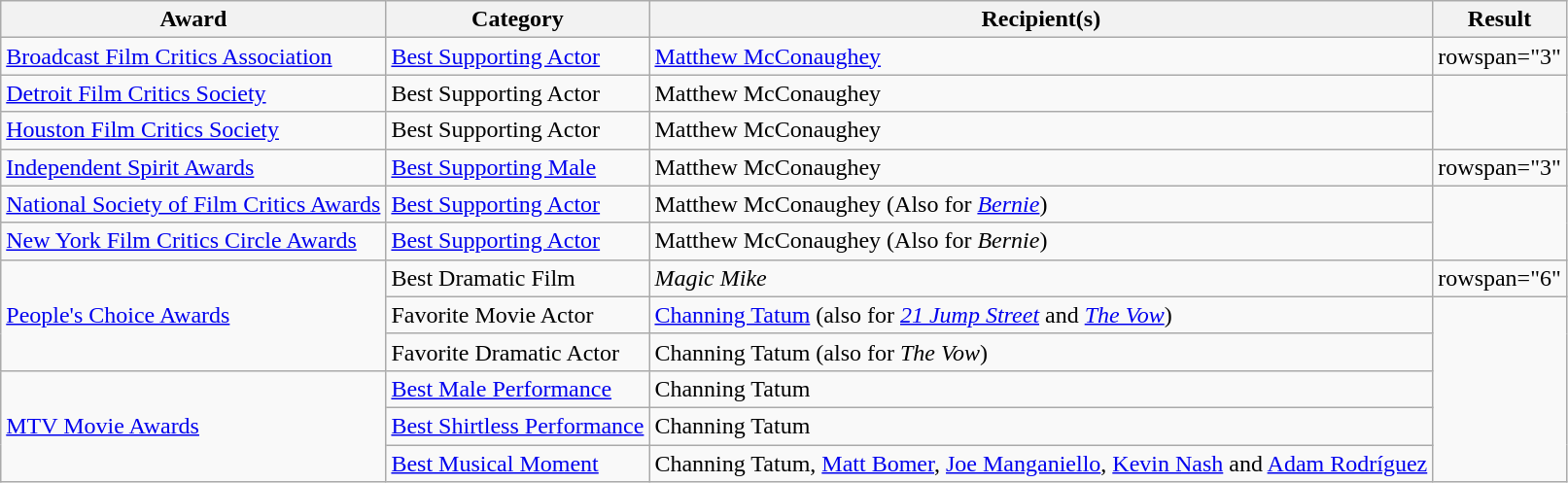<table class="wikitable">
<tr>
<th>Award</th>
<th>Category</th>
<th>Recipient(s)</th>
<th>Result</th>
</tr>
<tr>
<td><a href='#'>Broadcast Film Critics Association</a></td>
<td><a href='#'>Best Supporting Actor</a></td>
<td><a href='#'>Matthew McConaughey</a></td>
<td>rowspan="3" </td>
</tr>
<tr>
<td><a href='#'>Detroit Film Critics Society</a></td>
<td>Best Supporting Actor</td>
<td>Matthew McConaughey</td>
</tr>
<tr>
<td><a href='#'>Houston Film Critics Society</a></td>
<td>Best Supporting Actor</td>
<td>Matthew McConaughey</td>
</tr>
<tr>
<td><a href='#'>Independent Spirit Awards</a></td>
<td><a href='#'>Best Supporting Male</a></td>
<td>Matthew McConaughey</td>
<td>rowspan="3" </td>
</tr>
<tr>
<td><a href='#'>National Society of Film Critics Awards</a></td>
<td><a href='#'>Best Supporting Actor</a></td>
<td>Matthew McConaughey (Also for <em><a href='#'>Bernie</a></em>)</td>
</tr>
<tr>
<td><a href='#'>New York Film Critics Circle Awards</a></td>
<td><a href='#'>Best Supporting Actor</a></td>
<td>Matthew McConaughey (Also for <em>Bernie</em>)</td>
</tr>
<tr>
<td rowspan="3"><a href='#'>People's Choice Awards</a></td>
<td>Best Dramatic Film</td>
<td><em>Magic Mike</em></td>
<td>rowspan="6" </td>
</tr>
<tr>
<td>Favorite Movie Actor</td>
<td><a href='#'>Channing Tatum</a> (also for <em><a href='#'>21 Jump Street</a></em> and <em><a href='#'>The Vow</a></em>)</td>
</tr>
<tr>
<td>Favorite Dramatic Actor</td>
<td>Channing Tatum (also for <em>The Vow</em>)</td>
</tr>
<tr>
<td rowspan="3"><a href='#'>MTV Movie Awards</a></td>
<td><a href='#'>Best Male Performance</a></td>
<td>Channing Tatum</td>
</tr>
<tr>
<td><a href='#'>Best Shirtless Performance</a></td>
<td>Channing Tatum</td>
</tr>
<tr>
<td><a href='#'>Best Musical Moment</a></td>
<td>Channing Tatum, <a href='#'>Matt Bomer</a>, <a href='#'>Joe Manganiello</a>, <a href='#'>Kevin Nash</a> and <a href='#'>Adam Rodríguez</a></td>
</tr>
</table>
